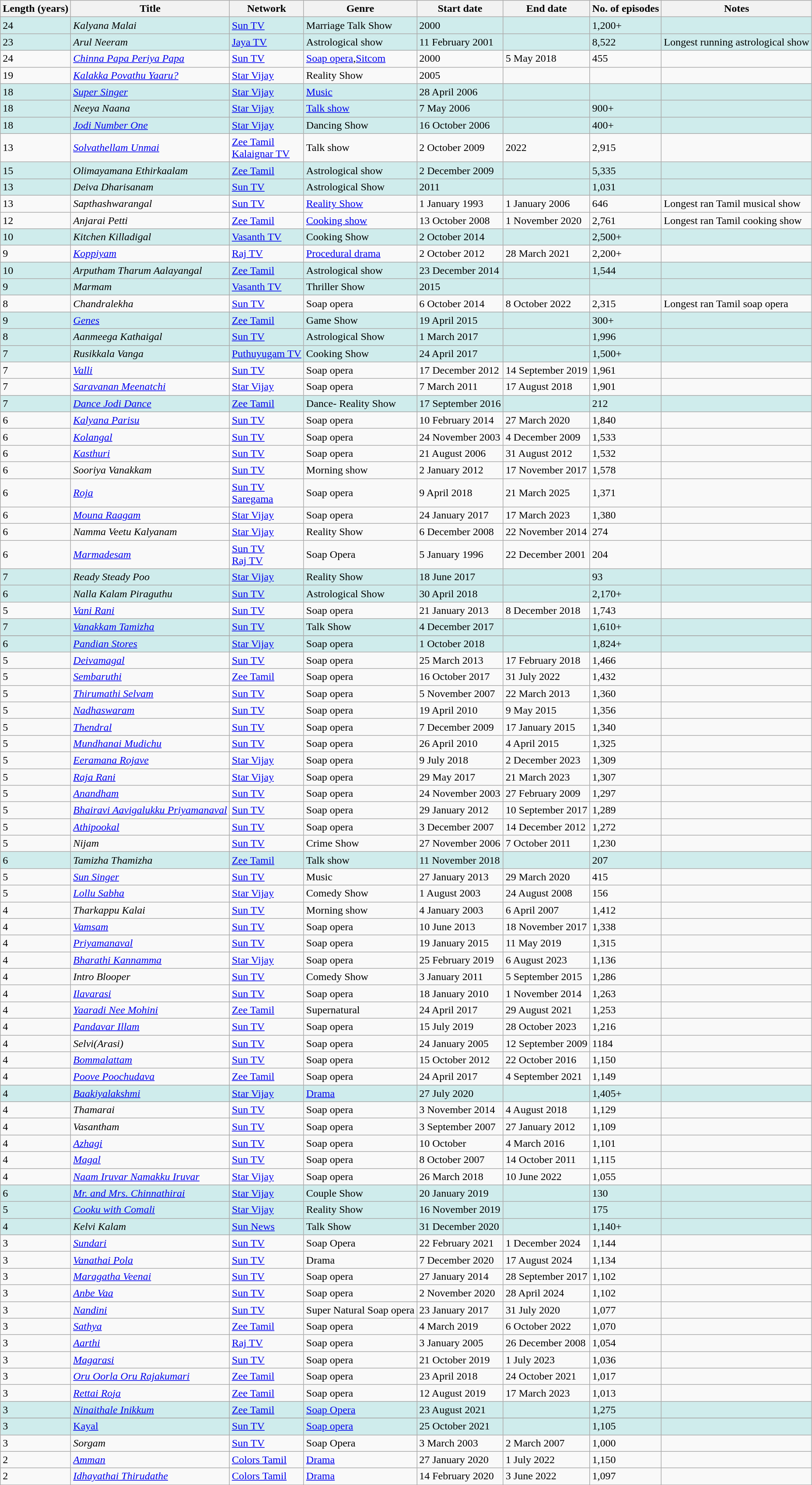<table class="wikitable sortable" text-align:center;>
<tr>
<th>Length (years)</th>
<th>Title</th>
<th>Network</th>
<th>Genre</th>
<th>Start date</th>
<th>End date</th>
<th>No. of episodes</th>
<th>Notes</th>
</tr>
<tr style="background:#cfecec">
<td>24</td>
<td><em>Kalyana Malai</em></td>
<td><a href='#'>Sun TV</a></td>
<td>Marriage Talk Show</td>
<td>2000</td>
<td></td>
<td>1,200+</td>
<td></td>
</tr>
<tr style="background:#cfecec">
<td>23</td>
<td><em>Arul Neeram</em></td>
<td><a href='#'>Jaya TV</a></td>
<td>Astrological show</td>
<td>11 February 2001</td>
<td></td>
<td>8,522</td>
<td>Longest running astrological show</td>
</tr>
<tr>
<td>24</td>
<td><em><a href='#'>Chinna Papa Periya Papa</a></em></td>
<td><a href='#'>Sun TV</a></td>
<td><a href='#'>Soap opera</a>,<a href='#'>Sitcom</a></td>
<td>2000</td>
<td>5 May 2018</td>
<td>455</td>
<td></td>
</tr>
<tr>
<td>19</td>
<td><em><a href='#'>Kalakka Povathu Yaaru?</a></em></td>
<td><a href='#'>Star Vijay</a></td>
<td>Reality Show</td>
<td>2005</td>
<td></td>
<td></td>
<td></td>
</tr>
<tr style="background:#cfecec">
<td>18</td>
<td><em><a href='#'>Super Singer</a></em></td>
<td><a href='#'>Star Vijay</a></td>
<td><a href='#'>Music</a></td>
<td>28 April 2006</td>
<td></td>
<td></td>
<td></td>
</tr>
<tr style="background:#cfecec">
<td>18</td>
<td><em>Neeya Naana</em></td>
<td><a href='#'>Star Vijay</a></td>
<td><a href='#'>Talk show</a></td>
<td>7 May 2006</td>
<td></td>
<td>900+</td>
<td></td>
</tr>
<tr style="background:#cfecec">
<td>18</td>
<td><em><a href='#'>Jodi Number One</a></em></td>
<td><a href='#'>Star Vijay</a></td>
<td>Dancing Show</td>
<td>16 October 2006</td>
<td></td>
<td>400+</td>
<td></td>
</tr>
<tr>
<td>13</td>
<td><em><a href='#'>Solvathellam Unmai</a></em></td>
<td><a href='#'>Zee Tamil</a><br><a href='#'>Kalaignar TV</a></td>
<td>Talk show</td>
<td>2 October 2009</td>
<td>2022</td>
<td>2,915</td>
<td></td>
</tr>
<tr style="background:#cfecec">
<td>15</td>
<td><em>Olimayamana Ethirkaalam</em></td>
<td><a href='#'>Zee Tamil</a></td>
<td>Astrological show</td>
<td>2 December 2009</td>
<td></td>
<td>5,335</td>
<td></td>
</tr>
<tr style="background:#cfecec">
<td>13</td>
<td><em>Deiva Dharisanam</em></td>
<td><a href='#'>Sun TV</a></td>
<td>Astrological Show</td>
<td>2011</td>
<td></td>
<td>1,031</td>
<td></td>
</tr>
<tr>
<td>13</td>
<td><em>Sapthashwarangal</em></td>
<td><a href='#'>Sun TV</a></td>
<td><a href='#'>Reality Show</a></td>
<td>1 January 1993</td>
<td>1 January 2006</td>
<td>646</td>
<td>Longest ran Tamil musical show</td>
</tr>
<tr>
<td>12</td>
<td><em>Anjarai Petti</em></td>
<td><a href='#'>Zee Tamil</a></td>
<td><a href='#'>Cooking show</a></td>
<td>13 October 2008</td>
<td>1 November 2020</td>
<td>2,761</td>
<td>Longest ran Tamil cooking show</td>
</tr>
<tr style="background:#cfecec">
<td>10</td>
<td><em>Kitchen Killadigal</em></td>
<td><a href='#'>Vasanth TV</a></td>
<td>Cooking Show</td>
<td>2 October 2014</td>
<td></td>
<td>2,500+</td>
<td></td>
</tr>
<tr>
<td>9</td>
<td><em><a href='#'>Koppiyam</a></em></td>
<td><a href='#'>Raj TV</a></td>
<td><a href='#'>Procedural drama</a></td>
<td>2 October 2012</td>
<td>28 March 2021</td>
<td>2,200+</td>
<td></td>
</tr>
<tr style="background:#cfecec">
<td>10</td>
<td><em>Arputham Tharum Aalayangal</em></td>
<td><a href='#'>Zee Tamil</a></td>
<td>Astrological show</td>
<td>23 December 2014</td>
<td></td>
<td>1,544</td>
<td></td>
</tr>
<tr style="background:#cfecec">
<td>9</td>
<td><em>Marmam</em></td>
<td><a href='#'>Vasanth TV</a></td>
<td>Thriller Show</td>
<td>2015</td>
<td></td>
<td></td>
<td></td>
</tr>
<tr>
<td>8</td>
<td><em>Chandralekha</em></td>
<td><a href='#'>Sun TV</a></td>
<td>Soap opera</td>
<td>6 October 2014</td>
<td>8 October 2022</td>
<td>2,315</td>
<td>Longest ran Tamil soap opera</td>
</tr>
<tr style="background:#cfecec">
<td>9</td>
<td><em><a href='#'>Genes</a></em></td>
<td><a href='#'>Zee Tamil</a></td>
<td>Game Show</td>
<td>19 April 2015</td>
<td></td>
<td>300+</td>
<td></td>
</tr>
<tr style="background:#cfecec">
<td>8</td>
<td><em>Aanmeega Kathaigal</em></td>
<td><a href='#'>Sun TV</a></td>
<td>Astrological Show</td>
<td>1 March 2017</td>
<td></td>
<td>1,996</td>
<td></td>
</tr>
<tr style="background:#cfecec">
<td>7</td>
<td><em>Rusikkala Vanga</em></td>
<td><a href='#'>Puthuyugam TV</a></td>
<td>Cooking Show</td>
<td>24 April 2017</td>
<td></td>
<td>1,500+</td>
<td></td>
</tr>
<tr>
<td>7</td>
<td><em><a href='#'>Valli</a></em></td>
<td><a href='#'>Sun TV</a></td>
<td>Soap opera</td>
<td>17 December 2012</td>
<td>14 September 2019</td>
<td>1,961</td>
<td></td>
</tr>
<tr>
<td>7</td>
<td><em><a href='#'>Saravanan Meenatchi</a></em></td>
<td><a href='#'>Star Vijay</a></td>
<td>Soap opera</td>
<td>7 March 2011</td>
<td>17 August 2018</td>
<td>1,901</td>
<td></td>
</tr>
<tr style="background:#cfecec">
<td>7</td>
<td><em><a href='#'>Dance Jodi Dance</a></em></td>
<td><a href='#'>Zee Tamil</a></td>
<td>Dance- Reality Show</td>
<td>17 September 2016</td>
<td></td>
<td>212</td>
<td></td>
</tr>
<tr>
<td>6</td>
<td><em><a href='#'>Kalyana Parisu</a></em></td>
<td><a href='#'>Sun TV</a></td>
<td>Soap opera</td>
<td>10 February 2014</td>
<td>27 March 2020</td>
<td>1,840</td>
<td></td>
</tr>
<tr>
<td>6</td>
<td><em><a href='#'>Kolangal</a></em></td>
<td><a href='#'>Sun TV</a></td>
<td>Soap opera</td>
<td>24 November 2003</td>
<td>4 December 2009</td>
<td>1,533</td>
<td></td>
</tr>
<tr>
<td>6</td>
<td><em><a href='#'>Kasthuri</a></em></td>
<td><a href='#'>Sun TV</a></td>
<td>Soap opera</td>
<td>21 August 2006</td>
<td>31 August 2012</td>
<td>1,532</td>
<td></td>
</tr>
<tr>
<td>6</td>
<td><em>Sooriya Vanakkam</em></td>
<td><a href='#'>Sun TV</a></td>
<td>Morning show</td>
<td>2 January 2012</td>
<td>17 November 2017</td>
<td>1,578</td>
<td></td>
</tr>
<tr>
<td>6</td>
<td><em><a href='#'>Roja</a></em></td>
<td><a href='#'>Sun TV</a><br><a href='#'>Saregama</a></td>
<td>Soap opera</td>
<td>9 April 2018</td>
<td>21 March 2025</td>
<td>1,371</td>
<td></td>
</tr>
<tr>
<td>6</td>
<td><em><a href='#'>Mouna Raagam</a></em></td>
<td><a href='#'>Star Vijay</a></td>
<td>Soap opera</td>
<td>24 January 2017</td>
<td>17 March 2023</td>
<td>1,380</td>
<td></td>
</tr>
<tr>
<td>6</td>
<td><em>Namma Veetu Kalyanam</em></td>
<td><a href='#'>Star Vijay</a></td>
<td>Reality Show</td>
<td>6 December 2008</td>
<td>22 November 2014</td>
<td>274</td>
<td></td>
</tr>
<tr>
<td>6</td>
<td><em><a href='#'>Marmadesam</a></em></td>
<td><a href='#'>Sun TV</a> <br> <a href='#'>Raj TV</a></td>
<td>Soap Opera</td>
<td>5 January 1996</td>
<td>22 December 2001</td>
<td>204</td>
<td></td>
</tr>
<tr style="background:#cfecec">
<td>7</td>
<td><em>Ready Steady Poo</em></td>
<td><a href='#'>Star Vijay</a></td>
<td>Reality Show</td>
<td>18 June 2017</td>
<td></td>
<td>93</td>
<td></td>
</tr>
<tr style="background:#cfecec">
<td>6</td>
<td><em>Nalla Kalam Piraguthu</em></td>
<td><a href='#'>Sun TV</a></td>
<td>Astrological Show</td>
<td>30 April 2018</td>
<td></td>
<td>2,170+</td>
<td></td>
</tr>
<tr>
<td>5</td>
<td><em><a href='#'>Vani Rani</a></em></td>
<td><a href='#'>Sun TV</a></td>
<td>Soap opera</td>
<td>21 January 2013</td>
<td>8 December 2018</td>
<td>1,743</td>
<td></td>
</tr>
<tr style="background:#cfecec">
<td>7</td>
<td><em><a href='#'>Vanakkam Tamizha</a></em></td>
<td><a href='#'>Sun TV</a></td>
<td>Talk Show</td>
<td>4 December 2017</td>
<td></td>
<td>1,610+</td>
<td></td>
</tr>
<tr>
</tr>
<tr style="background:#cfecec">
<td>6</td>
<td><em><a href='#'>Pandian Stores</a></em></td>
<td><a href='#'>Star Vijay</a></td>
<td>Soap opera</td>
<td>1 October 2018</td>
<td></td>
<td>1,824+</td>
<td></td>
</tr>
<tr>
<td>5</td>
<td><em><a href='#'>Deivamagal</a></em></td>
<td><a href='#'>Sun TV</a></td>
<td>Soap opera</td>
<td>25 March 2013</td>
<td>17 February 2018</td>
<td>1,466</td>
<td></td>
</tr>
<tr>
<td>5</td>
<td><em><a href='#'>Sembaruthi</a></em></td>
<td><a href='#'>Zee Tamil</a></td>
<td>Soap opera</td>
<td>16 October 2017</td>
<td>31 July 2022</td>
<td>1,432</td>
<td></td>
</tr>
<tr>
<td>5</td>
<td><em><a href='#'>Thirumathi Selvam</a></em></td>
<td><a href='#'>Sun TV</a></td>
<td>Soap opera</td>
<td>5 November 2007</td>
<td>22 March 2013</td>
<td>1,360</td>
<td></td>
</tr>
<tr>
<td>5</td>
<td><em><a href='#'>Nadhaswaram</a></em></td>
<td><a href='#'>Sun TV</a></td>
<td>Soap opera</td>
<td>19 April 2010</td>
<td>9 May 2015</td>
<td>1,356</td>
<td></td>
</tr>
<tr>
<td>5</td>
<td><em><a href='#'>Thendral</a></em></td>
<td><a href='#'>Sun TV</a></td>
<td>Soap opera</td>
<td>7 December 2009</td>
<td>17 January 2015</td>
<td>1,340</td>
<td></td>
</tr>
<tr>
<td>5</td>
<td><em><a href='#'>Mundhanai Mudichu</a></em></td>
<td><a href='#'>Sun TV</a></td>
<td>Soap opera</td>
<td>26 April 2010</td>
<td>4 April 2015</td>
<td>1,325</td>
<td></td>
</tr>
<tr>
<td>5</td>
<td><em><a href='#'>Eeramana Rojave</a></em></td>
<td><a href='#'>Star Vijay</a></td>
<td>Soap opera</td>
<td>9 July 2018</td>
<td>2 December 2023</td>
<td>1,309</td>
<td></td>
</tr>
<tr>
<td>5</td>
<td><em><a href='#'>Raja Rani</a></em></td>
<td><a href='#'>Star Vijay</a></td>
<td>Soap opera</td>
<td>29 May 2017</td>
<td>21 March 2023</td>
<td>1,307</td>
<td></td>
</tr>
<tr>
<td>5</td>
<td><em><a href='#'>Anandham</a></em></td>
<td><a href='#'>Sun TV</a></td>
<td>Soap opera</td>
<td>24 November 2003</td>
<td>27 February 2009</td>
<td>1,297</td>
<td></td>
</tr>
<tr>
<td>5</td>
<td><em><a href='#'>Bhairavi Aavigalukku Priyamanaval</a></em></td>
<td><a href='#'>Sun TV</a></td>
<td>Soap opera</td>
<td>29 January 2012</td>
<td>10 September 2017</td>
<td>1,289</td>
<td></td>
</tr>
<tr>
<td>5</td>
<td><em><a href='#'>Athipookal</a></em></td>
<td><a href='#'>Sun TV</a></td>
<td>Soap opera</td>
<td>3 December 2007</td>
<td>14 December 2012</td>
<td>1,272</td>
<td></td>
</tr>
<tr>
<td>5</td>
<td><em>Nijam</em></td>
<td><a href='#'>Sun TV</a></td>
<td>Crime Show</td>
<td>27 November 2006</td>
<td>7 October 2011</td>
<td>1,230</td>
<td></td>
</tr>
<tr style="background:#cfecec">
<td>6</td>
<td><em>Tamizha Thamizha</em></td>
<td><a href='#'>Zee Tamil</a></td>
<td>Talk show</td>
<td>11 November 2018</td>
<td></td>
<td>207</td>
<td></td>
</tr>
<tr>
<td>5</td>
<td><em><a href='#'>Sun Singer</a></em></td>
<td><a href='#'>Sun TV</a></td>
<td>Music</td>
<td>27 January 2013</td>
<td>29 March 2020</td>
<td>415</td>
<td></td>
</tr>
<tr>
<td>5</td>
<td><em><a href='#'>Lollu Sabha</a></em></td>
<td><a href='#'>Star Vijay</a></td>
<td>Comedy Show</td>
<td>1 August 2003</td>
<td>24 August 2008</td>
<td>156</td>
<td></td>
</tr>
<tr>
<td>4</td>
<td><em>Tharkappu Kalai</em></td>
<td><a href='#'>Sun TV</a></td>
<td>Morning show</td>
<td>4 January 2003</td>
<td>6 April 2007</td>
<td>1,412</td>
<td></td>
</tr>
<tr>
<td>4</td>
<td><em><a href='#'>Vamsam</a></em></td>
<td><a href='#'>Sun TV</a></td>
<td>Soap opera</td>
<td>10 June 2013</td>
<td>18 November 2017</td>
<td>1,338</td>
<td></td>
</tr>
<tr>
<td>4</td>
<td><em><a href='#'>Priyamanaval</a></em></td>
<td><a href='#'>Sun TV</a></td>
<td>Soap opera</td>
<td>19 January 2015</td>
<td>11 May 2019</td>
<td>1,315</td>
<td></td>
</tr>
<tr>
<td>4</td>
<td><em><a href='#'>Bharathi Kannamma</a></em></td>
<td><a href='#'>Star Vijay</a></td>
<td>Soap opera</td>
<td>25 February 2019</td>
<td>6 August 2023</td>
<td>1,136</td>
<td></td>
</tr>
<tr>
<td>4</td>
<td><em>Intro Blooper</em></td>
<td><a href='#'>Sun TV</a></td>
<td>Comedy Show</td>
<td>3 January 2011</td>
<td>5 September 2015</td>
<td>1,286</td>
<td></td>
</tr>
<tr>
<td>4</td>
<td><em><a href='#'>Ilavarasi</a></em></td>
<td><a href='#'>Sun TV</a></td>
<td>Soap opera</td>
<td>18 January 2010</td>
<td>1 November 2014</td>
<td>1,263</td>
<td></td>
</tr>
<tr>
<td>4</td>
<td><em><a href='#'>Yaaradi Nee Mohini</a></em></td>
<td><a href='#'>Zee Tamil</a></td>
<td>Supernatural</td>
<td>24 April 2017</td>
<td>29 August 2021</td>
<td>1,253</td>
<td></td>
</tr>
<tr>
<td>4</td>
<td><em><a href='#'>Pandavar Illam</a></em></td>
<td><a href='#'>Sun TV</a></td>
<td>Soap opera</td>
<td>15 July 2019</td>
<td>28 October 2023</td>
<td>1,216</td>
<td></td>
</tr>
<tr>
<td>4</td>
<td><em>Selvi(Arasi)</em></td>
<td><a href='#'>Sun TV</a></td>
<td>Soap opera</td>
<td>24 January 2005</td>
<td>12 September 2009</td>
<td>1184</td>
<td></td>
</tr>
<tr>
<td>4</td>
<td><em><a href='#'>Bommalattam</a></em></td>
<td><a href='#'>Sun TV</a></td>
<td>Soap opera</td>
<td>15 October 2012</td>
<td>22 October 2016</td>
<td>1,150</td>
<td></td>
</tr>
<tr>
<td>4</td>
<td><em><a href='#'>Poove Poochudava</a></em></td>
<td><a href='#'>Zee Tamil</a></td>
<td>Soap opera</td>
<td>24 April 2017</td>
<td>4 September 2021</td>
<td>1,149</td>
<td></td>
</tr>
<tr style="background:#cfecec">
<td>4</td>
<td><em><a href='#'>Baakiyalakshmi</a></em></td>
<td><a href='#'>Star Vijay</a></td>
<td><a href='#'>Drama</a></td>
<td>27 July 2020</td>
<td></td>
<td>1,405+</td>
<td></td>
</tr>
<tr>
<td>4</td>
<td><em>Thamarai</em></td>
<td><a href='#'>Sun TV</a></td>
<td>Soap opera</td>
<td>3 November 2014</td>
<td>4 August 2018</td>
<td>1,129</td>
<td></td>
</tr>
<tr>
<td>4</td>
<td><em>Vasantham</em></td>
<td><a href='#'>Sun TV</a></td>
<td>Soap opera</td>
<td>3 September 2007</td>
<td>27 January 2012</td>
<td>1,109</td>
<td></td>
</tr>
<tr>
<td>4</td>
<td><em><a href='#'>Azhagi</a></em></td>
<td><a href='#'>Sun TV</a></td>
<td>Soap opera</td>
<td>10 October</td>
<td>4 March 2016</td>
<td>1,101</td>
<td></td>
</tr>
<tr>
<td>4</td>
<td><em><a href='#'>Magal</a></em></td>
<td><a href='#'>Sun TV</a></td>
<td>Soap opera</td>
<td>8 October 2007</td>
<td>14 October 2011</td>
<td>1,115</td>
<td></td>
</tr>
<tr>
<td>4</td>
<td><em><a href='#'>Naam Iruvar Namakku Iruvar</a></em></td>
<td><a href='#'>Star Vijay</a></td>
<td>Soap opera</td>
<td>26 March 2018</td>
<td>10 June 2022</td>
<td>1,055</td>
<td></td>
</tr>
<tr style="background:#cfecec">
<td>6</td>
<td><em><a href='#'>Mr. and Mrs. Chinnathirai</a></em></td>
<td><a href='#'>Star Vijay</a></td>
<td>Couple Show</td>
<td>20 January 2019</td>
<td></td>
<td>130</td>
<td></td>
</tr>
<tr style="background:#cfecec">
<td>5</td>
<td><em><a href='#'>Cooku with Comali</a></em></td>
<td><a href='#'>Star Vijay</a></td>
<td>Reality Show</td>
<td>16 November 2019</td>
<td></td>
<td>175</td>
<td></td>
</tr>
<tr style="background:#cfecec">
<td>4</td>
<td><em>Kelvi Kalam</em></td>
<td><a href='#'>Sun News</a></td>
<td>Talk Show</td>
<td>31 December 2020</td>
<td></td>
<td>1,140+</td>
<td></td>
</tr>
<tr>
<td>3</td>
<td><em><a href='#'>Sundari</a></em></td>
<td><a href='#'>Sun TV</a></td>
<td>Soap Opera</td>
<td>22 February 2021</td>
<td>1 December 2024</td>
<td>1,144</td>
<td></td>
</tr>
<tr>
<td>3</td>
<td><em><a href='#'>Vanathai Pola</a></em></td>
<td><a href='#'>Sun TV</a></td>
<td>Drama</td>
<td>7 December 2020</td>
<td>17 August 2024</td>
<td>1,134</td>
<td></td>
</tr>
<tr>
<td>3</td>
<td><em><a href='#'>Maragatha Veenai</a></em></td>
<td><a href='#'>Sun TV</a></td>
<td>Soap opera</td>
<td>27 January 2014</td>
<td>28 September 2017</td>
<td>1,102</td>
<td></td>
</tr>
<tr>
<td>3</td>
<td><em><a href='#'>Anbe Vaa</a></em></td>
<td><a href='#'>Sun TV</a></td>
<td>Soap opera</td>
<td>2 November 2020</td>
<td>28 April 2024</td>
<td>1,102</td>
<td></td>
</tr>
<tr>
<td>3</td>
<td><em><a href='#'>Nandini</a></em></td>
<td><a href='#'>Sun TV</a></td>
<td>Super Natural Soap opera</td>
<td>23 January 2017</td>
<td>31 July 2020</td>
<td>1,077</td>
<td></td>
</tr>
<tr>
<td>3</td>
<td><em><a href='#'>Sathya</a></em></td>
<td><a href='#'>Zee Tamil</a></td>
<td>Soap opera</td>
<td>4 March 2019</td>
<td>6 October 2022</td>
<td>1,070</td>
<td></td>
</tr>
<tr>
<td>3</td>
<td><em><a href='#'>Aarthi</a></em></td>
<td><a href='#'>Raj TV</a></td>
<td>Soap opera</td>
<td>3 January 2005</td>
<td>26 December 2008</td>
<td>1,054</td>
<td></td>
</tr>
<tr>
<td>3</td>
<td><em><a href='#'>Magarasi</a></em></td>
<td><a href='#'>Sun TV</a></td>
<td>Soap opera</td>
<td>21 October 2019</td>
<td>1 July 2023</td>
<td>1,036</td>
<td></td>
</tr>
<tr>
<td>3</td>
<td><em><a href='#'>Oru Oorla Oru Rajakumari</a></em></td>
<td><a href='#'>Zee Tamil</a></td>
<td>Soap opera</td>
<td>23 April 2018</td>
<td>24 October 2021</td>
<td>1,017</td>
<td></td>
</tr>
<tr>
<td>3</td>
<td><em><a href='#'>Rettai Roja</a></em></td>
<td><a href='#'>Zee Tamil</a></td>
<td>Soap opera</td>
<td>12 August 2019</td>
<td>17 March 2023</td>
<td>1,013</td>
<td></td>
</tr>
<tr style="background:#cfecec">
<td>3</td>
<td><em><a href='#'>Ninaithale Inikkum</a></em></td>
<td><a href='#'>Zee Tamil</a></td>
<td><a href='#'>Soap Opera</a></td>
<td>23 August 2021</td>
<td></td>
<td>1,275</td>
<td></td>
</tr>
<tr>
</tr>
<tr style="background:#cfecec">
<td>3</td>
<td><a href='#'>Kayal</a></td>
<td><a href='#'>Sun TV</a></td>
<td><a href='#'>Soap opera</a></td>
<td>25 October 2021</td>
<td></td>
<td>1,105</td>
<td></td>
</tr>
<tr>
<td>3</td>
<td><em>Sorgam</em></td>
<td><a href='#'>Sun TV</a></td>
<td>Soap Opera</td>
<td>3 March 2003</td>
<td>2 March 2007</td>
<td>1,000</td>
<td></td>
</tr>
<tr>
<td>2</td>
<td><em><a href='#'>Amman</a></em></td>
<td><a href='#'>Colors Tamil</a></td>
<td><a href='#'>Drama</a></td>
<td>27 January 2020</td>
<td>1 July 2022</td>
<td>1,150</td>
<td></td>
</tr>
<tr>
<td>2</td>
<td><em><a href='#'>Idhayathai Thirudathe</a></em></td>
<td><a href='#'>Colors Tamil</a></td>
<td><a href='#'>Drama</a></td>
<td>14 February 2020</td>
<td>3 June 2022</td>
<td>1,097</td>
<td></td>
</tr>
</table>
